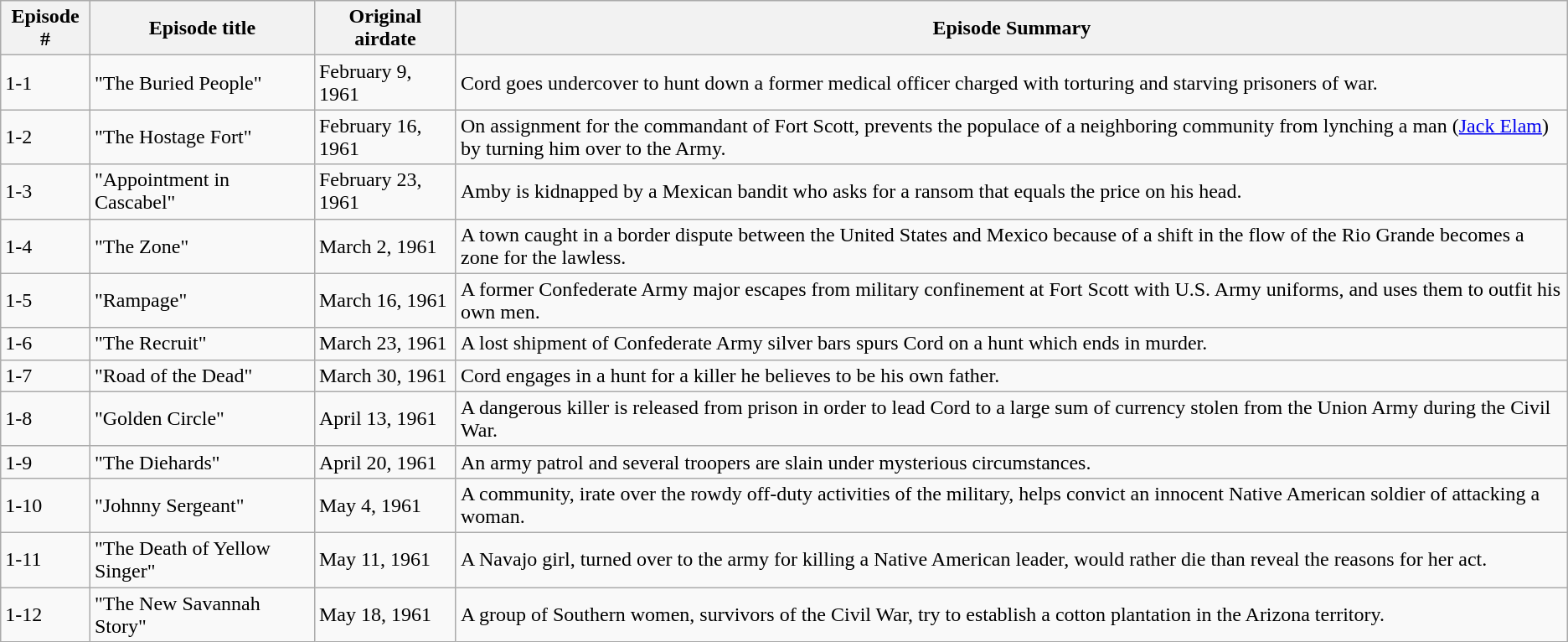<table class="wikitable">
<tr>
<th>Episode #</th>
<th>Episode title</th>
<th>Original airdate</th>
<th>Episode Summary</th>
</tr>
<tr>
<td>1-1</td>
<td>"The Buried People"</td>
<td>February 9, 1961</td>
<td>Cord goes undercover to hunt down a former medical officer charged with torturing and starving prisoners of war.</td>
</tr>
<tr>
<td>1-2</td>
<td>"The Hostage Fort"</td>
<td>February 16, 1961</td>
<td>On assignment for the commandant of Fort Scott, prevents the populace of a neighboring community from lynching a man (<a href='#'>Jack Elam</a>) by turning him over to the Army.</td>
</tr>
<tr>
<td>1-3</td>
<td>"Appointment in Cascabel"</td>
<td>February 23, 1961</td>
<td>Amby is kidnapped by a Mexican bandit who asks for a ransom that equals the price on his head.</td>
</tr>
<tr>
<td>1-4</td>
<td>"The Zone"</td>
<td>March 2, 1961</td>
<td>A town caught in a border dispute between the United States and Mexico because of a shift in the flow of the Rio Grande becomes a zone for the lawless.</td>
</tr>
<tr>
<td>1-5</td>
<td>"Rampage"</td>
<td>March 16, 1961</td>
<td>A former Confederate Army major escapes from military confinement at Fort Scott with U.S. Army uniforms, and uses them to outfit his own men.</td>
</tr>
<tr>
<td>1-6</td>
<td>"The Recruit"</td>
<td>March 23, 1961</td>
<td>A lost shipment of Confederate Army silver bars spurs Cord on a hunt which ends in murder.</td>
</tr>
<tr>
<td>1-7</td>
<td>"Road of the Dead"</td>
<td>March 30, 1961</td>
<td>Cord engages in a hunt for a killer he believes to be his own father.</td>
</tr>
<tr>
<td>1-8</td>
<td>"Golden Circle"</td>
<td>April 13, 1961</td>
<td>A dangerous killer is released from prison in order to lead Cord to a large sum of currency stolen from the Union Army during the Civil War.</td>
</tr>
<tr>
<td>1-9</td>
<td>"The Diehards"</td>
<td>April 20, 1961</td>
<td>An army patrol and several troopers are slain under mysterious circumstances.</td>
</tr>
<tr>
<td>1-10</td>
<td>"Johnny Sergeant"</td>
<td>May 4, 1961</td>
<td>A community, irate over the rowdy off-duty activities of the military, helps convict an innocent Native American soldier of attacking a woman.</td>
</tr>
<tr>
<td>1-11</td>
<td>"The Death of Yellow Singer"</td>
<td>May 11, 1961</td>
<td>A Navajo girl, turned over to the army for killing a Native American leader, would rather die than reveal the reasons for her act.</td>
</tr>
<tr>
<td>1-12</td>
<td>"The New Savannah Story"</td>
<td>May 18, 1961</td>
<td>A group of Southern women, survivors of the Civil War, try to establish a cotton plantation in the Arizona territory.</td>
</tr>
</table>
